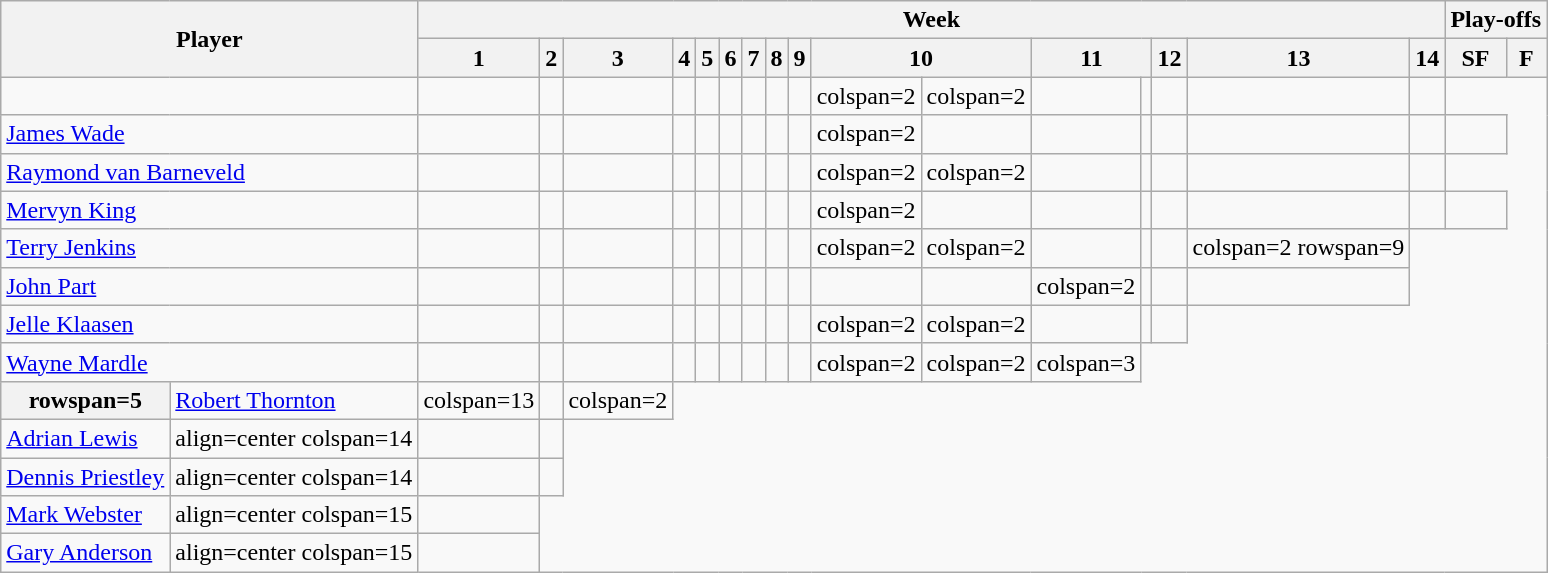<table class="wikitable">
<tr>
<th rowspan=2 colspan=2>Player</th>
<th colspan=16>Week</th>
<th colspan=2>Play-offs</th>
</tr>
<tr>
<th>1</th>
<th>2</th>
<th>3</th>
<th>4</th>
<th>5</th>
<th>6</th>
<th>7</th>
<th>8</th>
<th>9</th>
<th colspan=2>10</th>
<th colspan=2>11</th>
<th>12</th>
<th>13</th>
<th>14</th>
<th>SF</th>
<th>F</th>
</tr>
<tr>
<td colspan=2> </td>
<td></td>
<td></td>
<td></td>
<td></td>
<td></td>
<td></td>
<td></td>
<td></td>
<td></td>
<td>colspan=2 </td>
<td>colspan=2 </td>
<td></td>
<td></td>
<td></td>
<td></td>
<td></td>
</tr>
<tr>
<td colspan=2> <a href='#'>James Wade</a></td>
<td></td>
<td></td>
<td></td>
<td></td>
<td></td>
<td></td>
<td></td>
<td></td>
<td></td>
<td>colspan=2 </td>
<td></td>
<td></td>
<td></td>
<td></td>
<td></td>
<td></td>
<td></td>
</tr>
<tr>
<td colspan=2> <a href='#'>Raymond van Barneveld</a></td>
<td></td>
<td></td>
<td></td>
<td></td>
<td></td>
<td></td>
<td></td>
<td></td>
<td></td>
<td>colspan=2 </td>
<td>colspan=2 </td>
<td></td>
<td></td>
<td></td>
<td></td>
<td></td>
</tr>
<tr>
<td colspan=2> <a href='#'>Mervyn King</a></td>
<td></td>
<td></td>
<td></td>
<td></td>
<td></td>
<td></td>
<td></td>
<td></td>
<td></td>
<td>colspan=2 </td>
<td></td>
<td></td>
<td></td>
<td></td>
<td></td>
<td></td>
<td></td>
</tr>
<tr>
<td colspan=2> <a href='#'>Terry Jenkins</a></td>
<td></td>
<td></td>
<td></td>
<td></td>
<td></td>
<td></td>
<td></td>
<td></td>
<td></td>
<td>colspan=2 </td>
<td>colspan=2 </td>
<td></td>
<td></td>
<td></td>
<td>colspan=2 rowspan=9 </td>
</tr>
<tr>
<td colspan=2> <a href='#'>John Part</a></td>
<td></td>
<td></td>
<td></td>
<td></td>
<td></td>
<td></td>
<td></td>
<td></td>
<td></td>
<td></td>
<td></td>
<td>colspan=2 </td>
<td></td>
<td></td>
<td></td>
</tr>
<tr>
<td colspan=2> <a href='#'>Jelle Klaasen</a></td>
<td></td>
<td></td>
<td></td>
<td></td>
<td></td>
<td></td>
<td></td>
<td></td>
<td></td>
<td>colspan=2 </td>
<td>colspan=2 </td>
<td></td>
<td></td>
<td></td>
</tr>
<tr>
<td colspan=2> <a href='#'>Wayne Mardle</a></td>
<td></td>
<td></td>
<td></td>
<td></td>
<td></td>
<td></td>
<td></td>
<td></td>
<td></td>
<td>colspan=2 </td>
<td>colspan=2 </td>
<td>colspan=3 </td>
</tr>
<tr>
<th>rowspan=5 </th>
<td> <a href='#'>Robert Thornton</a></td>
<td>colspan=13 </td>
<td></td>
<td>colspan=2 </td>
</tr>
<tr>
<td> <a href='#'>Adrian Lewis</a></td>
<td>align=center colspan=14 </td>
<td></td>
<td></td>
</tr>
<tr>
<td> <a href='#'>Dennis Priestley</a></td>
<td>align=center colspan=14 </td>
<td></td>
<td></td>
</tr>
<tr>
<td> <a href='#'>Mark Webster</a></td>
<td>align=center colspan=15 </td>
<td></td>
</tr>
<tr>
<td> <a href='#'>Gary Anderson</a></td>
<td>align=center colspan=15 </td>
<td></td>
</tr>
</table>
